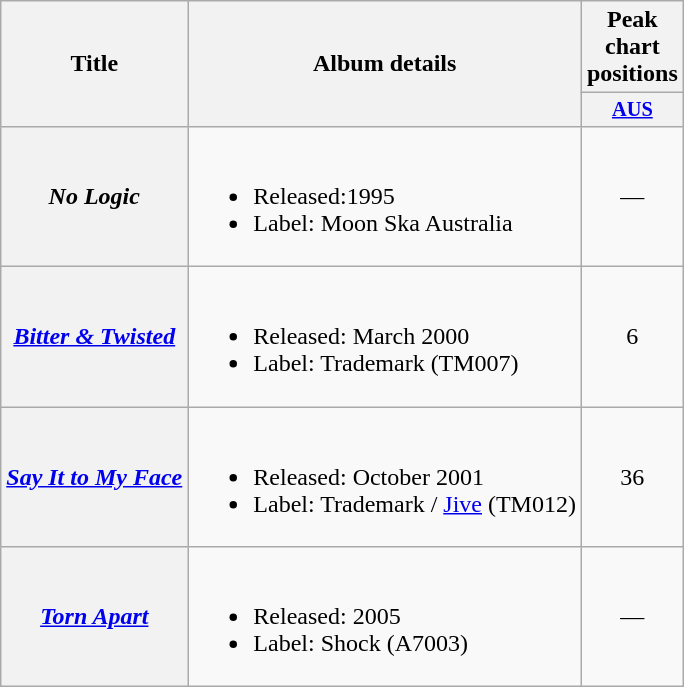<table class="wikitable plainrowheaders">
<tr>
<th scope="col" rowspan="2">Title</th>
<th scope="col" rowspan="2">Album details</th>
<th scope="col" colspan="1">Peak chart positions</th>
</tr>
<tr>
<th scope="col" style="width:3em;font-size:85%"><a href='#'>AUS</a><br></th>
</tr>
<tr>
<th scope="row"><em>No Logic</em></th>
<td><br><ul><li>Released:1995</li><li>Label: Moon Ska Australia</li></ul></td>
<td align="center">—</td>
</tr>
<tr>
<th scope="row"><em><a href='#'>Bitter & Twisted</a></em></th>
<td><br><ul><li>Released: March 2000</li><li>Label: Trademark (TM007)</li></ul></td>
<td align="center">6</td>
</tr>
<tr>
<th scope="row"><em><a href='#'>Say It to My Face</a></em></th>
<td><br><ul><li>Released: October 2001</li><li>Label: Trademark / <a href='#'>Jive</a> (TM012)</li></ul></td>
<td align="center">36</td>
</tr>
<tr>
<th scope="row"><em><a href='#'>Torn Apart</a></em></th>
<td><br><ul><li>Released: 2005</li><li>Label: Shock (A7003)</li></ul></td>
<td align="center">—</td>
</tr>
</table>
